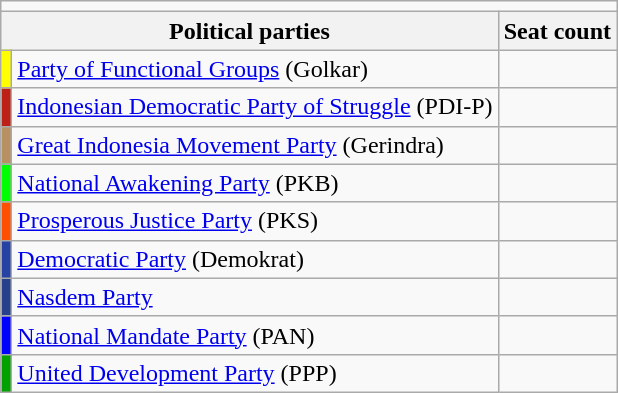<table class="wikitable">
<tr>
<td colspan="4"></td>
</tr>
<tr>
<th colspan="2">Political parties</th>
<th>Seat count</th>
</tr>
<tr>
<td bgcolor=#FFFF00></td>
<td><a href='#'>Party of Functional Groups</a> (Golkar)</td>
<td></td>
</tr>
<tr>
<td bgcolor=#BD2016></td>
<td><a href='#'>Indonesian Democratic Party of Struggle</a> (PDI-P)</td>
<td></td>
</tr>
<tr>
<td bgcolor=#B79164></td>
<td><a href='#'>Great Indonesia Movement Party</a> (Gerindra)</td>
<td></td>
</tr>
<tr>
<td bgcolor=#00FF00></td>
<td><a href='#'>National Awakening Party</a> (PKB)</td>
<td></td>
</tr>
<tr>
<td bgcolor=#FF4F00></td>
<td><a href='#'>Prosperous Justice Party</a> (PKS)</td>
<td></td>
</tr>
<tr>
<td bgcolor=#2643A3></td>
<td><a href='#'>Democratic Party</a> (Demokrat)</td>
<td></td>
</tr>
<tr>
<td bgcolor=#27408B></td>
<td><a href='#'>Nasdem Party</a></td>
<td></td>
</tr>
<tr>
<td bgcolor=#0000FF></td>
<td><a href='#'>National Mandate Party</a> (PAN)</td>
<td></td>
</tr>
<tr>
<td bgcolor=#00A100></td>
<td><a href='#'>United Development Party</a> (PPP)</td>
<td></td>
</tr>
</table>
